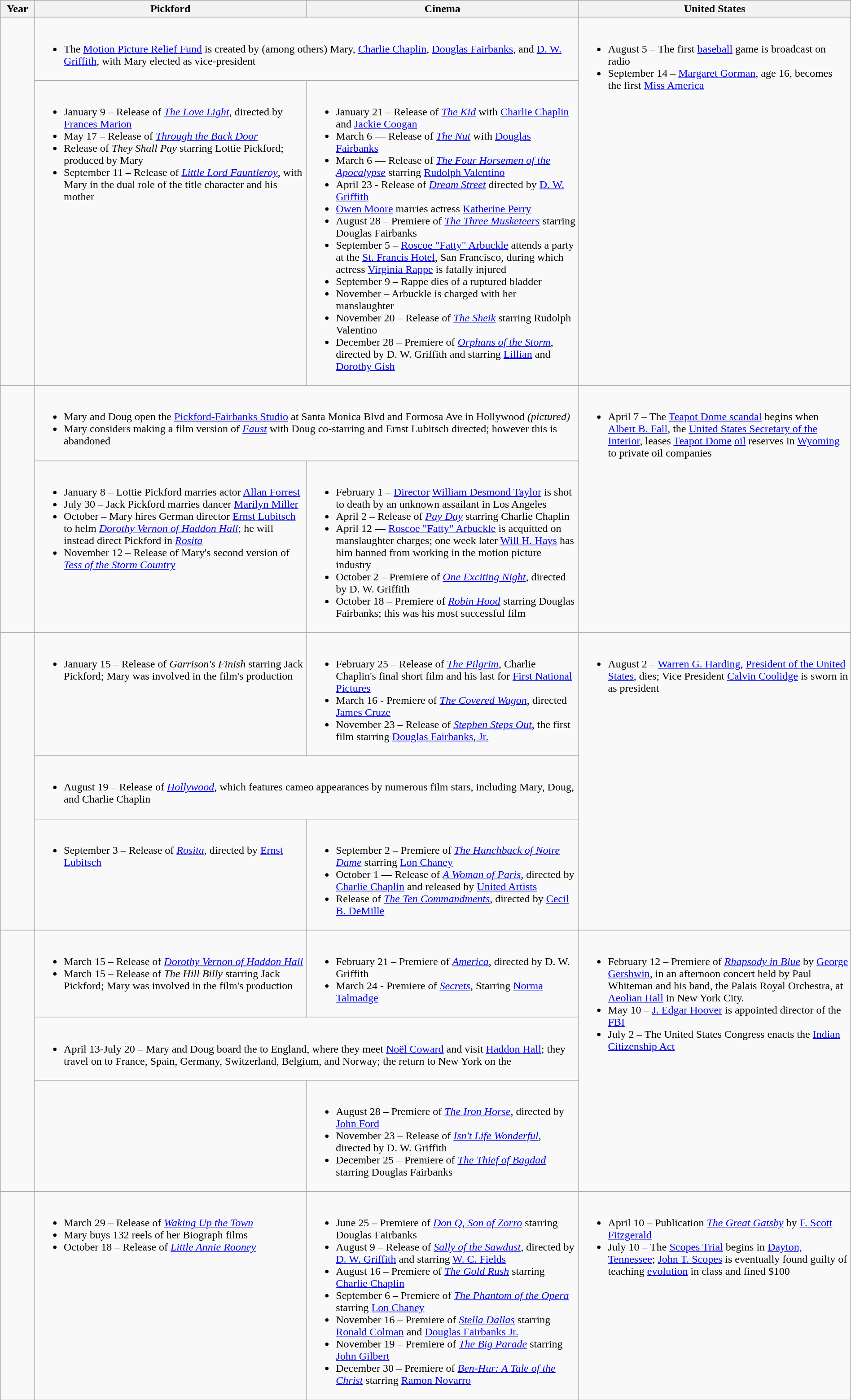<table class="wikitable sticky-header" width=100%>
<tr>
<th width=4%>Year</th>
<th width=32%>Pickford</th>
<th width=32%>Cinema</th>
<th width=32%>United States</th>
</tr>
<tr>
<td valign=top rowspan=2><br></td>
<td colspan=2><br><ul><li>The <a href='#'>Motion Picture Relief Fund</a> is created by (among others) Mary, <a href='#'>Charlie Chaplin</a>, <a href='#'>Douglas Fairbanks</a>, and <a href='#'>D. W. Griffith</a>, with Mary elected as vice-president</li></ul></td>
<td valign=top rowspan=2><br><ul><li>August 5 – The first <a href='#'>baseball</a> game is broadcast on radio</li><li>September 14 – <a href='#'>Margaret Gorman</a>, age 16, becomes the first <a href='#'>Miss America</a></li></ul></td>
</tr>
<tr>
<td valign=top><br><ul><li>January 9 – Release of <em><a href='#'>The Love Light</a></em>, directed by <a href='#'>Frances Marion</a></li><li>May 17 – Release of <em><a href='#'>Through the Back Door</a></em></li><li>Release of <em>They Shall Pay</em> starring Lottie Pickford; produced by Mary</li><li>September 11 – Release of <em><a href='#'>Little Lord Fauntleroy</a></em>, with Mary in the dual role of the title character and his mother</li></ul></td>
<td><br><ul><li>January 21 – Release of <em><a href='#'>The Kid</a></em> with <a href='#'>Charlie Chaplin</a> and <a href='#'>Jackie Coogan</a></li><li>March 6 — Release of <em><a href='#'>The Nut</a></em> with <a href='#'>Douglas Fairbanks</a></li><li>March 6 — Release of <em><a href='#'>The Four Horsemen of the Apocalypse</a></em> starring <a href='#'>Rudolph Valentino</a></li><li>April 23 - Release of <em><a href='#'>Dream Street</a></em> directed by <a href='#'>D. W. Griffith</a></li><li><a href='#'>Owen Moore</a> marries actress <a href='#'>Katherine Perry</a></li><li>August 28 – Premiere of <em><a href='#'>The Three Musketeers</a></em> starring Douglas Fairbanks</li><li>September 5 – <a href='#'>Roscoe "Fatty" Arbuckle</a> attends a party at the <a href='#'>St. Francis Hotel</a>, San Francisco, during which actress <a href='#'>Virginia Rappe</a> is fatally injured</li><li>September 9 – Rappe dies of a ruptured bladder</li><li>November – Arbuckle is charged with her manslaughter</li><li>November 20 – Release of <em><a href='#'>The Sheik</a></em> starring Rudolph Valentino</li><li>December 28 – Premiere of <em><a href='#'>Orphans of the Storm</a></em>, directed by D. W. Griffith and starring <a href='#'>Lillian</a> and <a href='#'>Dorothy Gish</a></li></ul></td>
</tr>
<tr valign=top>
<td rowspan=2><br></td>
<td colspan=2><br><ul><li>Mary and Doug open the <a href='#'>Pickford-Fairbanks Studio</a> at Santa Monica Blvd and Formosa Ave in Hollywood <em>(pictured)</em></li><li>Mary considers making a film version of <em><a href='#'>Faust</a></em> with Doug co-starring and Ernst Lubitsch directed; however this is abandoned</li></ul></td>
<td rowspan=2><br><ul><li>April 7 – The <a href='#'>Teapot Dome scandal</a> begins when <a href='#'>Albert B. Fall</a>, the <a href='#'>United States Secretary of the Interior</a>, leases <a href='#'>Teapot Dome</a> <a href='#'>oil</a> reserves in <a href='#'>Wyoming</a> to private oil companies</li></ul></td>
</tr>
<tr valign=top>
<td><br><ul><li>January 8 – Lottie Pickford marries actor <a href='#'>Allan Forrest</a></li><li>July 30 – Jack Pickford marries dancer <a href='#'>Marilyn Miller</a></li><li>October – Mary hires German director <a href='#'>Ernst Lubitsch</a> to helm <em><a href='#'>Dorothy Vernon of Haddon Hall</a></em>; he will instead direct Pickford in <em><a href='#'>Rosita</a></em></li><li>November 12 – Release of Mary's second version of <em><a href='#'>Tess of the Storm Country</a></em></li></ul></td>
<td><br><ul><li>February 1 – <a href='#'>Director</a> <a href='#'>William Desmond Taylor</a> is shot to death by an unknown assailant in Los Angeles</li><li>April 2 – Release of <em><a href='#'>Pay Day</a></em> starring Charlie Chaplin</li><li>April 12 — <a href='#'>Roscoe "Fatty" Arbuckle</a> is acquitted on manslaughter charges; one week later <a href='#'>Will H. Hays</a> has him banned from working in the motion picture industry</li><li>October 2 – Premiere of <em><a href='#'>One Exciting Night</a></em>, directed by D. W. Griffith</li><li>October 18 – Premiere of <em><a href='#'>Robin Hood</a></em> starring Douglas Fairbanks; this was his most successful film</li></ul></td>
</tr>
<tr valign=top>
<td rowspan=3><br></td>
<td><br><ul><li>January 15 – Release of <em>Garrison's Finish</em> starring Jack Pickford; Mary was involved in the film's production</li></ul></td>
<td><br><ul><li>February 25 – Release of <em><a href='#'>The Pilgrim</a></em>, Charlie Chaplin's final short film and his last for <a href='#'>First National Pictures</a></li><li>March 16 - Premiere of <em><a href='#'>The Covered Wagon</a></em>, directed <a href='#'>James Cruze</a></li><li>November 23 – Release of <em><a href='#'>Stephen Steps Out</a></em>, the first film starring <a href='#'>Douglas Fairbanks, Jr.</a></li></ul></td>
<td rowspan=3><br><ul><li>August 2 – <a href='#'>Warren G. Harding</a>, <a href='#'>President of the United States</a>, dies; Vice President <a href='#'>Calvin Coolidge</a> is sworn in as president</li></ul></td>
</tr>
<tr>
<td valign=top colspan=2><br><ul><li>August 19 – Release of <em><a href='#'>Hollywood</a></em>, which features cameo appearances by numerous film stars, including Mary, Doug, and Charlie Chaplin</li></ul></td>
</tr>
<tr valign=top>
<td><br><ul><li>September 3 – Release of <em><a href='#'>Rosita</a></em>, directed by <a href='#'>Ernst Lubitsch</a></li></ul></td>
<td><br><ul><li>September 2 – Premiere of <em><a href='#'>The Hunchback of Notre Dame</a></em> starring <a href='#'>Lon Chaney</a></li><li>October 1 — Release of <em><a href='#'>A Woman of Paris</a></em>, directed by <a href='#'>Charlie Chaplin</a> and released by <a href='#'>United Artists</a></li><li>Release of <em><a href='#'>The Ten Commandments</a></em>, directed by <a href='#'>Cecil B. DeMille</a></li></ul></td>
</tr>
<tr valign=top>
<td rowspan=3><br></td>
<td><br><ul><li>March 15 – Release of <em><a href='#'>Dorothy Vernon of Haddon Hall</a></em></li><li>March 15 – Release of <em>The Hill Billy</em> starring Jack Pickford; Mary was involved in the film's production</li></ul></td>
<td><br><ul><li>February 21 – Premiere of <em><a href='#'>America</a></em>, directed by D. W. Griffith</li><li>March 24 - Premiere of <em><a href='#'>Secrets</a></em>, Starring <a href='#'>Norma Talmadge</a></li></ul></td>
<td rowspan=3><br><ul><li>February 12 – Premiere of <em><a href='#'>Rhapsody in Blue</a></em> by <a href='#'>George Gershwin</a>, in an afternoon concert held by Paul Whiteman and his band, the Palais Royal Orchestra, at <a href='#'>Aeolian Hall</a> in New York City.</li><li>May 10 – <a href='#'>J. Edgar Hoover</a> is appointed director of the <a href='#'>FBI</a></li><li>July 2 – The United States Congress enacts the <a href='#'>Indian Citizenship Act</a></li></ul></td>
</tr>
<tr>
<td colspan=2><br><ul><li>April 13-July 20 – Mary and Doug board the  to England, where they meet <a href='#'>Noël Coward</a> and visit <a href='#'>Haddon Hall</a>; they travel on to France, Spain, Germany, Switzerland, Belgium, and Norway; the return to New York on the </li></ul></td>
</tr>
<tr>
<td></td>
<td><br><ul><li>August 28 – Premiere of <em><a href='#'>The Iron Horse</a></em>, directed by <a href='#'>John Ford</a></li><li>November 23 – Release of <em><a href='#'>Isn't Life Wonderful</a></em>, directed by D. W. Griffith</li><li>December 25 – Premiere of <em><a href='#'>The Thief of Bagdad</a></em> starring Douglas Fairbanks</li></ul></td>
</tr>
<tr valign=top>
<td><br></td>
<td><br><ul><li>March 29 – Release of <em><a href='#'>Waking Up the Town</a></em></li><li>Mary buys 132 reels of her Biograph films</li><li>October 18 – Release of <em><a href='#'>Little Annie Rooney</a></em></li></ul></td>
<td><br><ul><li>June 25 – Premiere of <em><a href='#'>Don Q, Son of Zorro</a></em> starring Douglas Fairbanks</li><li>August 9 – Release of <em><a href='#'>Sally of the Sawdust</a></em>, directed by <a href='#'>D. W. Griffith</a> and starring <a href='#'>W. C. Fields</a></li><li>August 16 – Premiere of <em><a href='#'>The Gold Rush</a></em> starring <a href='#'>Charlie Chaplin</a></li><li>September 6 – Premiere of <em><a href='#'>The Phantom of the Opera</a></em> starring <a href='#'>Lon Chaney</a></li><li>November 16 – Premiere of <em><a href='#'>Stella Dallas</a></em> starring <a href='#'>Ronald Colman</a> and <a href='#'>Douglas Fairbanks Jr.</a></li><li>November 19 – Premiere of <em><a href='#'>The Big Parade</a></em> starring <a href='#'>John Gilbert</a></li><li>December 30 – Premiere of <em><a href='#'>Ben-Hur: A Tale of the Christ</a></em> starring <a href='#'>Ramon Novarro</a></li></ul></td>
<td><br><ul><li>April 10 –  Publication <em><a href='#'>The Great Gatsby</a></em> by <a href='#'>F. Scott Fitzgerald</a></li><li>July 10 – The <a href='#'>Scopes Trial</a> begins in <a href='#'>Dayton, Tennessee</a>; <a href='#'>John T. Scopes</a> is eventually found guilty of teaching <a href='#'>evolution</a> in class and fined $100</li></ul></td>
</tr>
</table>
